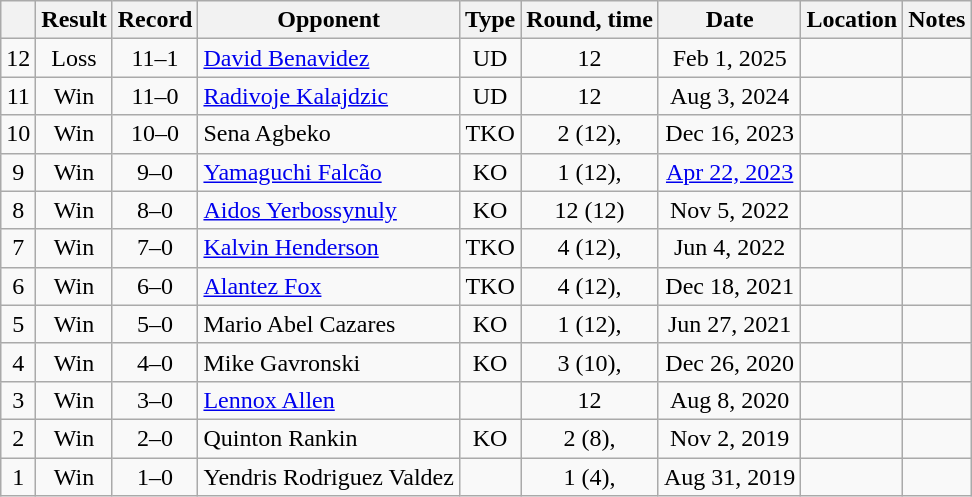<table class=wikitable style=text-align:center>
<tr>
<th></th>
<th>Result</th>
<th>Record</th>
<th>Opponent</th>
<th>Type</th>
<th>Round, time</th>
<th>Date</th>
<th>Location</th>
<th>Notes</th>
</tr>
<tr>
<td>12</td>
<td>Loss</td>
<td>11–1</td>
<td align=left><a href='#'>David Benavidez</a></td>
<td>UD</td>
<td>12</td>
<td>Feb 1, 2025</td>
<td align=left></td>
<td align=left></td>
</tr>
<tr>
<td>11</td>
<td>Win</td>
<td>11–0</td>
<td align=left><a href='#'>Radivoje Kalajdzic</a></td>
<td>UD</td>
<td>12</td>
<td>Aug 3, 2024</td>
<td align=left></td>
<td align=left></td>
</tr>
<tr>
<td>10</td>
<td>Win</td>
<td>10–0</td>
<td align=left>Sena Agbeko</td>
<td>TKO</td>
<td>2 (12), </td>
<td>Dec 16, 2023</td>
<td align=left></td>
<td align=left></td>
</tr>
<tr>
<td>9</td>
<td>Win</td>
<td>9–0</td>
<td align=left><a href='#'>Yamaguchi Falcão</a></td>
<td>KO</td>
<td>1 (12), </td>
<td><a href='#'>Apr 22, 2023</a></td>
<td align=left></td>
<td align=left></td>
</tr>
<tr>
<td>8</td>
<td>Win</td>
<td>8–0</td>
<td align=left><a href='#'>Aidos Yerbossynuly</a></td>
<td>KO</td>
<td>12 (12) </td>
<td>Nov 5, 2022</td>
<td align=left></td>
<td align=left></td>
</tr>
<tr>
<td>7</td>
<td>Win</td>
<td>7–0</td>
<td align=left><a href='#'>Kalvin Henderson</a></td>
<td>TKO</td>
<td>4 (12), </td>
<td>Jun 4, 2022</td>
<td align=left></td>
<td align=left></td>
</tr>
<tr>
<td>6</td>
<td>Win</td>
<td>6–0</td>
<td align=left><a href='#'>Alantez Fox</a></td>
<td>TKO</td>
<td>4 (12), </td>
<td>Dec 18, 2021</td>
<td align=left></td>
<td align=left></td>
</tr>
<tr>
<td>5</td>
<td>Win</td>
<td>5–0</td>
<td align=left>Mario Abel Cazares</td>
<td>KO</td>
<td>1 (12), </td>
<td>Jun 27, 2021</td>
<td align=left></td>
<td align=left></td>
</tr>
<tr>
<td>4</td>
<td>Win</td>
<td>4–0</td>
<td align=left>Mike Gavronski</td>
<td>KO</td>
<td>3 (10), </td>
<td>Dec 26, 2020</td>
<td align=left></td>
<td align=left></td>
</tr>
<tr>
<td>3</td>
<td>Win</td>
<td>3–0</td>
<td align=left><a href='#'>Lennox Allen</a></td>
<td></td>
<td>12</td>
<td>Aug 8, 2020</td>
<td align=left></td>
<td align=left></td>
</tr>
<tr>
<td>2</td>
<td>Win</td>
<td>2–0</td>
<td align=left>Quinton Rankin</td>
<td>KO</td>
<td>2 (8), </td>
<td>Nov 2, 2019</td>
<td align=left></td>
<td align=left></td>
</tr>
<tr>
<td>1</td>
<td>Win</td>
<td>1–0</td>
<td align=left>Yendris Rodriguez Valdez</td>
<td></td>
<td>1 (4), </td>
<td>Aug 31, 2019</td>
<td align=left></td>
<td align=left></td>
</tr>
</table>
